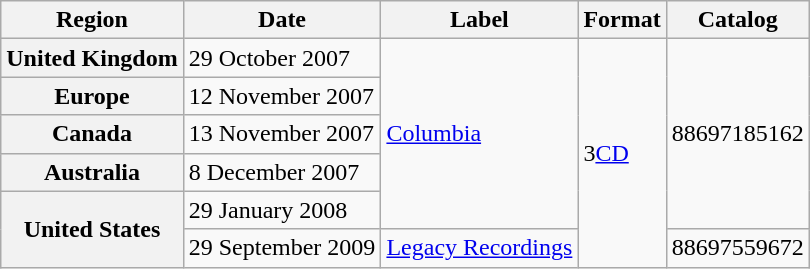<table class="wikitable plainrowheaders">
<tr>
<th>Region</th>
<th>Date</th>
<th>Label</th>
<th>Format</th>
<th>Catalog</th>
</tr>
<tr>
<th scope="row">United Kingdom</th>
<td>29 October 2007</td>
<td rowspan="5"><a href='#'>Columbia</a></td>
<td rowspan="6">3<a href='#'>CD</a></td>
<td rowspan="5">88697185162</td>
</tr>
<tr>
<th scope="row">Europe</th>
<td>12 November 2007</td>
</tr>
<tr>
<th scope="row">Canada</th>
<td>13 November 2007</td>
</tr>
<tr>
<th scope="row">Australia</th>
<td>8 December 2007</td>
</tr>
<tr>
<th scope="row" rowspan="2">United States</th>
<td>29 January 2008</td>
</tr>
<tr>
<td>29 September 2009</td>
<td><a href='#'>Legacy Recordings</a></td>
<td>88697559672</td>
</tr>
</table>
